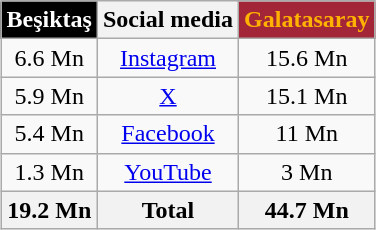<table class="wikitable sortable" style="width:auto; margin:auto;">
<tr>
<th style="color:white; background-color:black;">Beşiktaş</th>
<th>Social media</th>
<th style="color:#FFB300; background-color:#A32638;">Galatasaray</th>
</tr>
<tr style="text-align:center;">
<td>6.6 Mn</td>
<td><a href='#'>Instagram</a></td>
<td>15.6 Mn</td>
</tr>
<tr style="text-align:center;">
<td>5.9 Mn</td>
<td><a href='#'>X</a></td>
<td>15.1 Mn</td>
</tr>
<tr style="text-align:center;">
<td>5.4 Mn</td>
<td><a href='#'>Facebook</a></td>
<td>11 Mn</td>
</tr>
<tr style="text-align:center;">
<td>1.3 Mn</td>
<td><a href='#'>YouTube</a></td>
<td>3 Mn</td>
</tr>
<tr style="text-align:center;">
<th>19.2 Mn</th>
<th>Total</th>
<th>44.7 Mn</th>
</tr>
</table>
